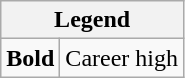<table class="wikitable mw-collapsible">
<tr>
<th colspan="2">Legend</th>
</tr>
<tr>
<td><strong>Bold</strong></td>
<td>Career high</td>
</tr>
</table>
